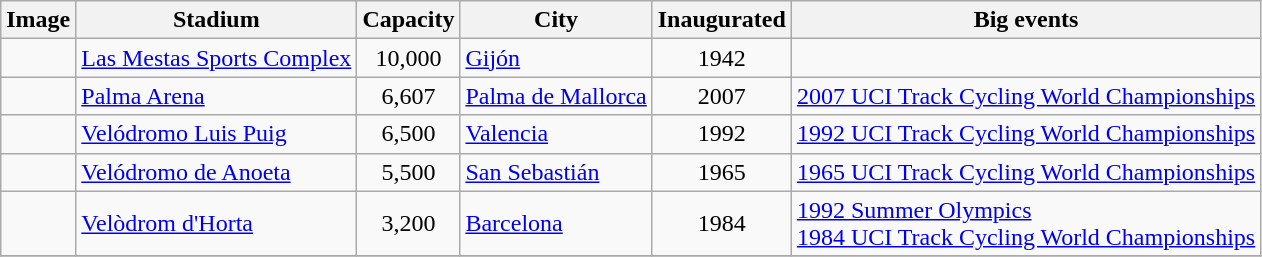<table class="wikitable sortable">
<tr>
<th>Image</th>
<th>Stadium</th>
<th>Capacity</th>
<th>City</th>
<th>Inaugurated</th>
<th>Big events</th>
</tr>
<tr>
<td></td>
<td><a href='#'>Las Mestas Sports Complex</a></td>
<td align="center">10,000</td>
<td> <a href='#'>Gijón</a></td>
<td align="center">1942</td>
<td></td>
</tr>
<tr>
<td></td>
<td><a href='#'>Palma Arena</a></td>
<td align="center">6,607</td>
<td> <a href='#'>Palma de Mallorca</a></td>
<td align="center">2007</td>
<td><a href='#'>2007 UCI Track Cycling World Championships</a></td>
</tr>
<tr>
<td></td>
<td><a href='#'>Velódromo Luis Puig</a></td>
<td align="center">6,500</td>
<td> <a href='#'>Valencia</a></td>
<td align="center">1992</td>
<td><a href='#'>1992 UCI Track Cycling World Championships</a></td>
</tr>
<tr>
<td></td>
<td><a href='#'>Velódromo de Anoeta</a></td>
<td align="center">5,500</td>
<td> <a href='#'>San Sebastián</a></td>
<td align="center">1965</td>
<td><a href='#'>1965 UCI Track Cycling World Championships</a></td>
</tr>
<tr>
<td></td>
<td><a href='#'>Velòdrom d'Horta</a></td>
<td align="center">3,200</td>
<td> <a href='#'>Barcelona</a></td>
<td align="center">1984</td>
<td><a href='#'>1992 Summer Olympics</a> <br> <a href='#'>1984 UCI Track Cycling World Championships</a></td>
</tr>
<tr>
</tr>
</table>
